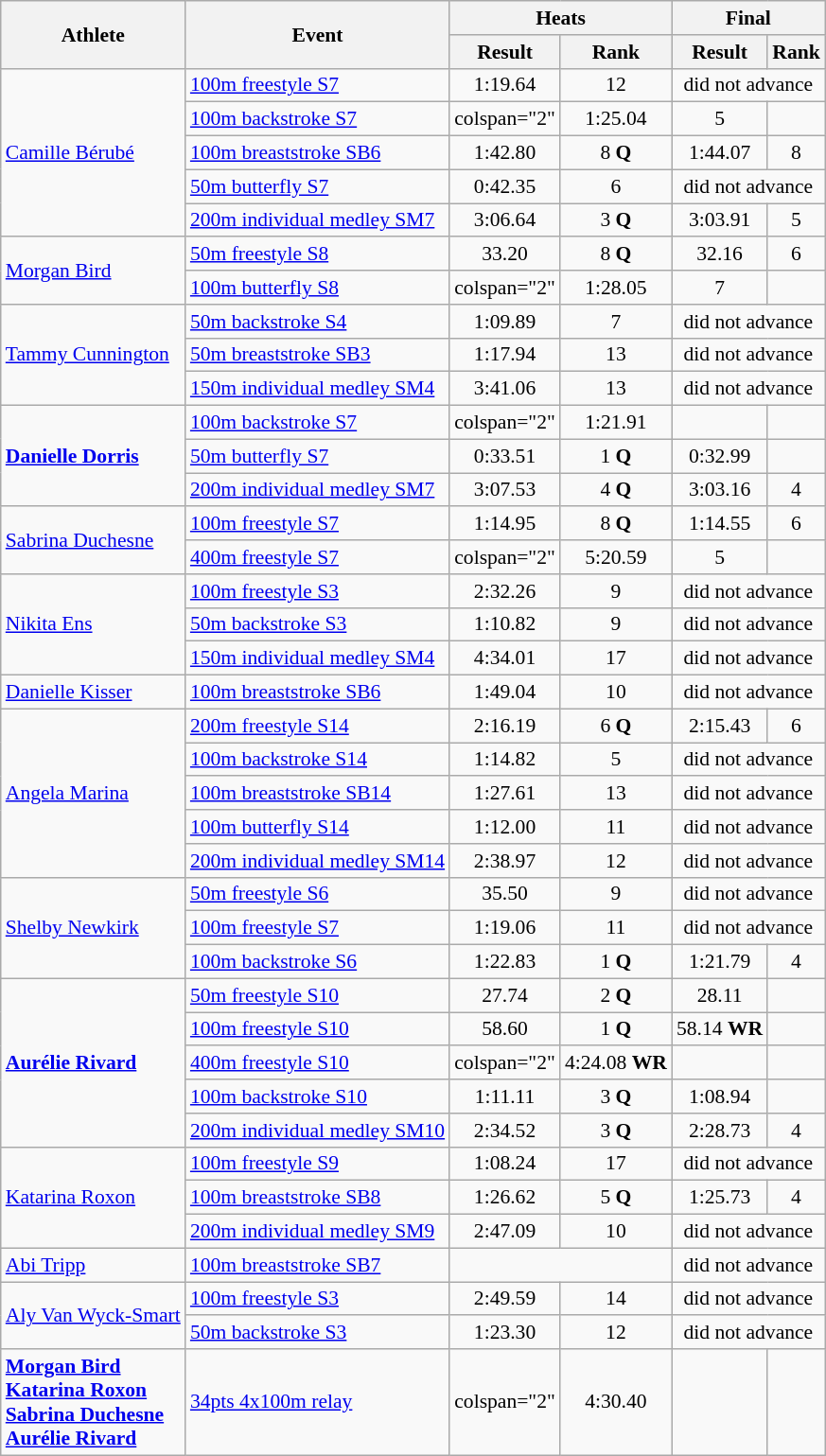<table class=wikitable style="font-size:90%">
<tr>
<th rowspan="2">Athlete</th>
<th rowspan="2">Event</th>
<th colspan="2">Heats</th>
<th colspan="2">Final</th>
</tr>
<tr>
<th>Result</th>
<th>Rank</th>
<th>Result</th>
<th>Rank</th>
</tr>
<tr align=center>
<td rowspan=5 align=left><a href='#'>Camille Bérubé</a></td>
<td align=left><a href='#'>100m freestyle S7</a></td>
<td>1:19.64</td>
<td>12</td>
<td colspan="2">did not advance</td>
</tr>
<tr align=center>
<td align=left><a href='#'>100m backstroke S7</a></td>
<td>colspan="2" </td>
<td>1:25.04</td>
<td>5</td>
</tr>
<tr align=center>
<td align=left><a href='#'>100m breaststroke SB6</a></td>
<td>1:42.80</td>
<td>8 <strong>Q</strong></td>
<td>1:44.07</td>
<td>8</td>
</tr>
<tr align=center>
<td align=left><a href='#'>50m butterfly S7</a></td>
<td>0:42.35</td>
<td>6</td>
<td colspan="2">did not advance</td>
</tr>
<tr align=center>
<td align=left><a href='#'>200m individual medley SM7</a></td>
<td>3:06.64</td>
<td>3 <strong>Q</strong></td>
<td>3:03.91</td>
<td>5</td>
</tr>
<tr align=center>
<td rowspan=2 align=left><a href='#'>Morgan Bird</a></td>
<td align=left><a href='#'>50m freestyle S8</a></td>
<td>33.20</td>
<td>8 <strong>Q</strong></td>
<td>32.16</td>
<td>6</td>
</tr>
<tr align=center>
<td align=left><a href='#'>100m butterfly S8</a></td>
<td>colspan="2" </td>
<td>1:28.05</td>
<td>7</td>
</tr>
<tr align=center>
<td rowspan=3 align=left><a href='#'>Tammy Cunnington</a></td>
<td align=left><a href='#'>50m backstroke S4</a></td>
<td>1:09.89</td>
<td>7</td>
<td colspan="2">did not advance</td>
</tr>
<tr align=center>
<td align=left><a href='#'>50m breaststroke SB3</a></td>
<td>1:17.94</td>
<td>13</td>
<td colspan="2">did not advance</td>
</tr>
<tr align=center>
<td align=left><a href='#'>150m individual medley SM4</a></td>
<td>3:41.06</td>
<td>13</td>
<td colspan="2">did not advance</td>
</tr>
<tr align=center>
<td rowspan=3 align=left><strong><a href='#'>Danielle Dorris</a></strong></td>
<td align=left><a href='#'>100m backstroke S7</a></td>
<td>colspan="2" </td>
<td>1:21.91</td>
<td></td>
</tr>
<tr align=center>
<td align=left><a href='#'>50m butterfly S7</a></td>
<td>0:33.51</td>
<td>1 <strong>Q</strong></td>
<td>0:32.99</td>
<td></td>
</tr>
<tr align=center>
<td align=left><a href='#'>200m individual medley SM7</a></td>
<td>3:07.53</td>
<td>4 <strong>Q</strong></td>
<td>3:03.16</td>
<td>4</td>
</tr>
<tr align=center>
<td rowspan=2 align=left><a href='#'>Sabrina Duchesne</a></td>
<td align=left><a href='#'>100m freestyle S7</a></td>
<td>1:14.95</td>
<td>8 <strong>Q</strong></td>
<td>1:14.55</td>
<td>6</td>
</tr>
<tr align=center>
<td align=left><a href='#'>400m freestyle S7</a></td>
<td>colspan="2" </td>
<td>5:20.59</td>
<td>5</td>
</tr>
<tr align=center>
<td rowspan=3 align=left><a href='#'>Nikita Ens</a></td>
<td align=left><a href='#'>100m freestyle S3</a></td>
<td>2:32.26</td>
<td>9</td>
<td colspan="2">did not advance</td>
</tr>
<tr align=center>
<td align=left><a href='#'>50m backstroke S3</a></td>
<td>1:10.82</td>
<td>9</td>
<td colspan="2">did not advance</td>
</tr>
<tr align=center>
<td align=left><a href='#'>150m individual medley SM4</a></td>
<td>4:34.01</td>
<td>17</td>
<td colspan="2">did not advance</td>
</tr>
<tr align=center>
<td align=left><a href='#'>Danielle Kisser</a></td>
<td align=left><a href='#'>100m breaststroke SB6</a></td>
<td>1:49.04</td>
<td>10</td>
<td colspan="2">did not advance</td>
</tr>
<tr align=center>
<td rowspan=5 align=left><a href='#'>Angela Marina</a></td>
<td align=left><a href='#'>200m freestyle S14</a></td>
<td>2:16.19</td>
<td>6 <strong>Q</strong></td>
<td>2:15.43</td>
<td>6</td>
</tr>
<tr align=center>
<td align=left><a href='#'>100m backstroke S14</a></td>
<td>1:14.82</td>
<td>5</td>
<td colspan="2">did not advance</td>
</tr>
<tr align=center>
<td align=left><a href='#'>100m breaststroke SB14</a></td>
<td>1:27.61</td>
<td>13</td>
<td colspan="2">did not advance</td>
</tr>
<tr align=center>
<td align=left><a href='#'>100m butterfly S14</a></td>
<td>1:12.00</td>
<td>11</td>
<td colspan="2">did not advance</td>
</tr>
<tr align=center>
<td align=left><a href='#'>200m individual medley SM14</a></td>
<td>2:38.97</td>
<td>12</td>
<td colspan="2">did not advance</td>
</tr>
<tr align=center>
<td rowspan=3 align=left><a href='#'>Shelby Newkirk</a></td>
<td align=left><a href='#'>50m freestyle S6</a></td>
<td>35.50</td>
<td>9</td>
<td colspan="2">did not advance</td>
</tr>
<tr align=center>
<td align=left><a href='#'>100m freestyle S7</a></td>
<td>1:19.06</td>
<td>11</td>
<td colspan="2">did not advance</td>
</tr>
<tr align=center>
<td align=left><a href='#'>100m backstroke S6</a></td>
<td>1:22.83</td>
<td>1 <strong>Q</strong></td>
<td>1:21.79</td>
<td>4</td>
</tr>
<tr align=center>
<td rowspan=5 align=left><strong><a href='#'>Aurélie Rivard</a></strong></td>
<td align=left><a href='#'>50m freestyle S10</a></td>
<td>27.74</td>
<td>2 <strong>Q</strong></td>
<td>28.11</td>
<td></td>
</tr>
<tr align=center>
<td align=left><a href='#'>100m freestyle S10</a></td>
<td>58.60</td>
<td>1 <strong>Q</strong></td>
<td>58.14 <strong>WR</strong></td>
<td></td>
</tr>
<tr align=center>
<td align=left><a href='#'>400m freestyle S10</a></td>
<td>colspan="2" </td>
<td>4:24.08 <strong>WR</strong></td>
<td></td>
</tr>
<tr align=center>
<td align=left><a href='#'>100m backstroke S10</a></td>
<td>1:11.11</td>
<td>3 <strong>Q</strong></td>
<td>1:08.94</td>
<td></td>
</tr>
<tr align=center>
<td align=left><a href='#'>200m individual medley SM10</a></td>
<td>2:34.52</td>
<td>3 <strong>Q</strong></td>
<td>2:28.73</td>
<td>4</td>
</tr>
<tr align=center>
<td rowspan=3 align=left><a href='#'>Katarina Roxon</a></td>
<td align=left><a href='#'>100m freestyle S9</a></td>
<td>1:08.24</td>
<td>17</td>
<td colspan="2">did not advance</td>
</tr>
<tr align=center>
<td align=left><a href='#'>100m breaststroke SB8</a></td>
<td>1:26.62</td>
<td>5 <strong>Q</strong></td>
<td>1:25.73</td>
<td>4</td>
</tr>
<tr align=center>
<td align=left><a href='#'>200m individual medley SM9</a></td>
<td>2:47.09</td>
<td>10</td>
<td colspan="2">did not advance</td>
</tr>
<tr align=center>
<td align=left><a href='#'>Abi Tripp</a></td>
<td align=left><a href='#'>100m breaststroke SB7</a></td>
<td colspan="2"></td>
<td colspan="2">did not advance</td>
</tr>
<tr align=center>
<td rowspan=2 align=left><a href='#'>Aly Van Wyck-Smart</a></td>
<td align=left><a href='#'>100m freestyle S3</a></td>
<td>2:49.59</td>
<td>14</td>
<td colspan="2">did not advance</td>
</tr>
<tr align=center>
<td align=left><a href='#'>50m backstroke S3</a></td>
<td>1:23.30</td>
<td>12</td>
<td colspan="2">did not advance</td>
</tr>
<tr align=center>
<td align=left><strong><a href='#'>Morgan Bird</a></strong><br><strong><a href='#'>Katarina Roxon</a></strong><br><strong><a href='#'>Sabrina Duchesne</a></strong><br><strong><a href='#'>Aurélie Rivard</a></strong></td>
<td align=left><a href='#'>34pts 4x100m relay</a></td>
<td>colspan="2" </td>
<td>4:30.40</td>
<td></td>
</tr>
</table>
